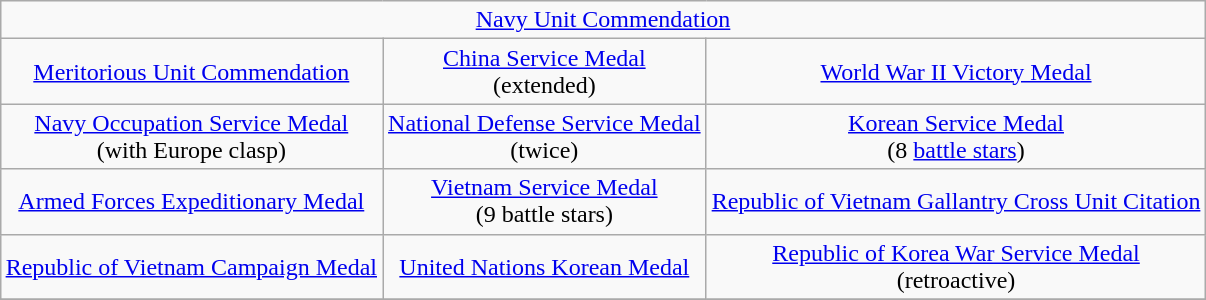<table class="wikitable" style="margin:1em auto; text-align:center;">
<tr>
<td colspan=3><a href='#'>Navy Unit Commendation</a></td>
</tr>
<tr>
<td><a href='#'>Meritorious Unit Commendation</a></td>
<td><a href='#'>China Service Medal</a><br>(extended)</td>
<td><a href='#'>World War II Victory Medal</a></td>
</tr>
<tr>
<td><a href='#'>Navy Occupation Service Medal</a><br>(with Europe clasp)</td>
<td><a href='#'>National Defense Service Medal</a><br>(twice)</td>
<td><a href='#'>Korean Service Medal</a><br>(8 <a href='#'>battle stars</a>)</td>
</tr>
<tr>
<td><a href='#'>Armed Forces Expeditionary Medal</a></td>
<td><a href='#'>Vietnam Service Medal</a><br>(9 battle stars)</td>
<td><a href='#'>Republic of Vietnam Gallantry Cross Unit Citation</a></td>
</tr>
<tr>
<td><a href='#'>Republic of Vietnam Campaign Medal</a></td>
<td><a href='#'>United Nations Korean Medal</a></td>
<td><a href='#'>Republic of Korea War Service Medal</a><br>(retroactive)</td>
</tr>
<tr>
</tr>
</table>
